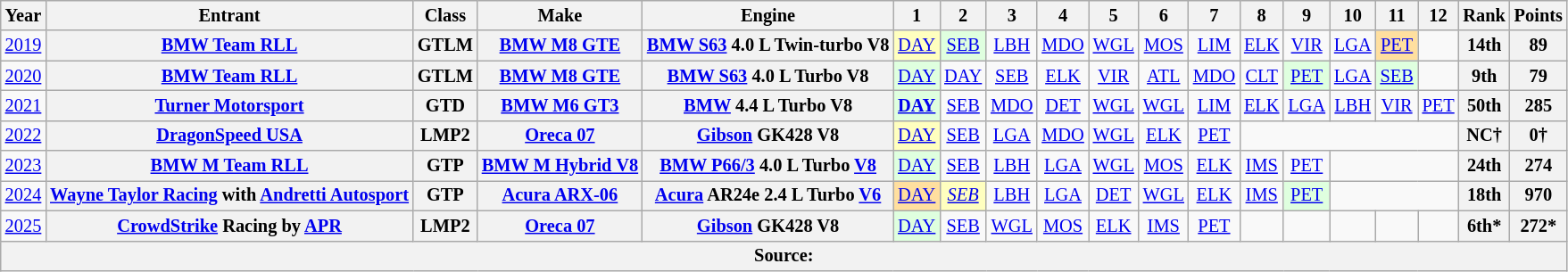<table class="wikitable" style="text-align:center; font-size:85%">
<tr>
<th>Year</th>
<th>Entrant</th>
<th>Class</th>
<th>Make</th>
<th>Engine</th>
<th>1</th>
<th>2</th>
<th>3</th>
<th>4</th>
<th>5</th>
<th>6</th>
<th>7</th>
<th>8</th>
<th>9</th>
<th>10</th>
<th>11</th>
<th>12</th>
<th>Rank</th>
<th>Points</th>
</tr>
<tr>
<td><a href='#'>2019</a></td>
<th nowrap><a href='#'>BMW Team RLL</a></th>
<th>GTLM</th>
<th nowrap><a href='#'>BMW M8 GTE</a></th>
<th nowrap><a href='#'>BMW S63</a> 4.0 L Twin-turbo V8</th>
<td style="background:#FFFFBF;"><a href='#'>DAY</a><br></td>
<td style="background:#DFFFDF;"><a href='#'>SEB</a><br></td>
<td><a href='#'>LBH</a></td>
<td><a href='#'>MDO</a></td>
<td><a href='#'>WGL</a></td>
<td><a href='#'>MOS</a></td>
<td><a href='#'>LIM</a></td>
<td><a href='#'>ELK</a></td>
<td><a href='#'>VIR</a></td>
<td><a href='#'>LGA</a></td>
<td style="background:#FFDF9F;"><a href='#'>PET</a><br></td>
<td></td>
<th>14th</th>
<th>89</th>
</tr>
<tr>
<td><a href='#'>2020</a></td>
<th nowrap><a href='#'>BMW Team RLL</a></th>
<th>GTLM</th>
<th nowrap><a href='#'>BMW M8 GTE</a></th>
<th nowrap><a href='#'>BMW S63</a> 4.0 L Turbo V8</th>
<td style="background:#DFFFDF;"><a href='#'>DAY</a><br></td>
<td><a href='#'>DAY</a></td>
<td><a href='#'>SEB</a></td>
<td><a href='#'>ELK</a></td>
<td><a href='#'>VIR</a></td>
<td><a href='#'>ATL</a></td>
<td><a href='#'>MDO</a></td>
<td><a href='#'>CLT</a></td>
<td style="background:#DFFFDF;"><a href='#'>PET</a><br></td>
<td><a href='#'>LGA</a></td>
<td style="background:#DFFFDF;"><a href='#'>SEB</a><br></td>
<td></td>
<th>9th</th>
<th>79</th>
</tr>
<tr>
<td><a href='#'>2021</a></td>
<th nowrap><a href='#'>Turner Motorsport</a></th>
<th>GTD</th>
<th nowrap><a href='#'>BMW M6 GT3</a></th>
<th nowrap><a href='#'>BMW</a> 4.4 L Turbo V8</th>
<td style="background:#DFFFDF;"><strong><a href='#'>DAY</a></strong><br></td>
<td><a href='#'>SEB</a></td>
<td><a href='#'>MDO</a></td>
<td><a href='#'>DET</a></td>
<td><a href='#'>WGL</a></td>
<td><a href='#'>WGL</a></td>
<td><a href='#'>LIM</a><br></td>
<td><a href='#'>ELK</a></td>
<td><a href='#'>LGA</a></td>
<td><a href='#'>LBH</a></td>
<td><a href='#'>VIR</a></td>
<td><a href='#'>PET</a></td>
<th>50th</th>
<th>285</th>
</tr>
<tr>
<td><a href='#'>2022</a></td>
<th nowrap><a href='#'>DragonSpeed USA</a></th>
<th>LMP2</th>
<th nowrap><a href='#'>Oreca 07</a></th>
<th nowrap><a href='#'>Gibson</a> GK428 V8</th>
<td style="background:#FFFFBF;"><a href='#'>DAY</a><br></td>
<td><a href='#'>SEB</a></td>
<td><a href='#'>LGA</a></td>
<td><a href='#'>MDO</a></td>
<td><a href='#'>WGL</a></td>
<td><a href='#'>ELK</a></td>
<td><a href='#'>PET</a></td>
<td colspan=5></td>
<th>NC†</th>
<th>0†</th>
</tr>
<tr>
<td><a href='#'>2023</a></td>
<th nowrap><a href='#'>BMW M Team RLL</a></th>
<th>GTP</th>
<th nowrap><a href='#'>BMW M Hybrid V8</a></th>
<th nowrap><a href='#'>BMW P66/3</a> 4.0 L Turbo <a href='#'>V8</a></th>
<td style="background:#DFFFDF;"><a href='#'>DAY</a><br></td>
<td><a href='#'>SEB</a></td>
<td><a href='#'>LBH</a></td>
<td><a href='#'>LGA</a></td>
<td><a href='#'>WGL</a></td>
<td><a href='#'>MOS</a></td>
<td><a href='#'>ELK</a></td>
<td><a href='#'>IMS</a></td>
<td><a href='#'>PET</a></td>
<td colspan=3></td>
<th>24th</th>
<th>274</th>
</tr>
<tr>
<td><a href='#'>2024</a></td>
<th nowrap><a href='#'>Wayne Taylor Racing</a> with <a href='#'>Andretti Autosport</a></th>
<th>GTP</th>
<th nowrap><a href='#'>Acura ARX-06</a></th>
<th nowrap><a href='#'>Acura</a> AR24e 2.4 L Turbo <a href='#'>V6</a></th>
<td style="background:#FFDF9F;"><a href='#'>DAY</a><br></td>
<td style="background:#FFFFBF;"><em><a href='#'>SEB</a></em><br></td>
<td><a href='#'>LBH</a></td>
<td><a href='#'>LGA</a></td>
<td><a href='#'>DET</a></td>
<td><a href='#'>WGL</a></td>
<td><a href='#'>ELK</a></td>
<td><a href='#'>IMS</a></td>
<td style="background:#DFFFDF;"><a href='#'>PET</a><br></td>
<td colspan=3></td>
<th>18th</th>
<th>970</th>
</tr>
<tr>
<td><a href='#'>2025</a></td>
<th><a href='#'>CrowdStrike</a> Racing by <a href='#'>APR</a></th>
<th>LMP2</th>
<th><a href='#'>Oreca 07</a></th>
<th><a href='#'>Gibson</a> GK428 V8</th>
<td style="background:#DFFFDF;"><a href='#'>DAY</a><br></td>
<td style="background:#;"><a href='#'>SEB</a><br></td>
<td style="background:#;"><a href='#'>WGL</a><br></td>
<td><a href='#'>MOS</a></td>
<td><a href='#'>ELK</a></td>
<td style="background:#;"><a href='#'>IMS</a><br></td>
<td style="background:#;"><a href='#'>PET</a><br></td>
<td></td>
<td></td>
<td></td>
<td></td>
<td></td>
<th>6th*</th>
<th>272*</th>
</tr>
<tr>
<th colspan="19">Source:</th>
</tr>
</table>
